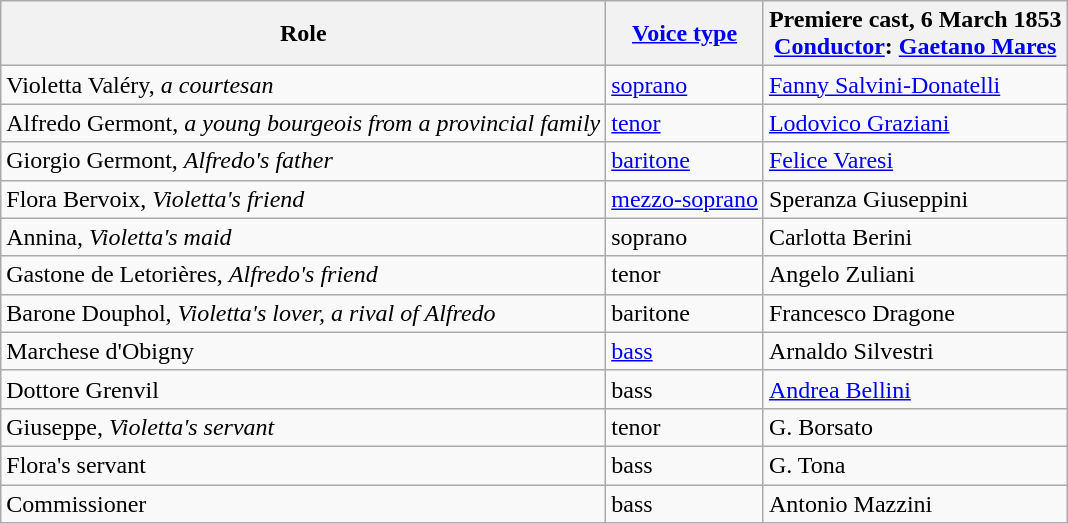<table class="wikitable">
<tr>
<th>Role</th>
<th><a href='#'>Voice type</a></th>
<th>Premiere cast, 6 March 1853<br><a href='#'>Conductor</a>: <a href='#'>Gaetano&nbsp;Mares</a></th>
</tr>
<tr>
<td>Violetta Valéry, <em>a courtesan</em></td>
<td><a href='#'>soprano</a></td>
<td><a href='#'>Fanny Salvini-Donatelli</a></td>
</tr>
<tr>
<td>Alfredo Germont, <em>a young bourgeois from a provincial family</em></td>
<td><a href='#'>tenor</a></td>
<td><a href='#'>Lodovico Graziani</a></td>
</tr>
<tr>
<td>Giorgio Germont, <em>Alfredo's father</em></td>
<td><a href='#'>baritone</a></td>
<td><a href='#'>Felice Varesi</a></td>
</tr>
<tr>
<td>Flora Bervoix, <em>Violetta's friend</em></td>
<td><a href='#'>mezzo-soprano</a></td>
<td>Speranza Giuseppini</td>
</tr>
<tr>
<td>Annina, <em>Violetta's maid</em></td>
<td>soprano</td>
<td>Carlotta Berini</td>
</tr>
<tr>
<td>Gastone de Letorières, <em>Alfredo's friend</em></td>
<td>tenor</td>
<td>Angelo Zuliani</td>
</tr>
<tr>
<td>Barone Douphol, <em>Violetta's lover, a rival of Alfredo</em></td>
<td>baritone</td>
<td>Francesco Dragone</td>
</tr>
<tr>
<td>Marchese d'Obigny</td>
<td><a href='#'>bass</a></td>
<td>Arnaldo Silvestri</td>
</tr>
<tr>
<td>Dottore Grenvil</td>
<td>bass</td>
<td><a href='#'>Andrea Bellini</a></td>
</tr>
<tr>
<td>Giuseppe, <em>Violetta's servant</em></td>
<td>tenor</td>
<td>G. Borsato</td>
</tr>
<tr>
<td>Flora's servant</td>
<td>bass</td>
<td>G. Tona</td>
</tr>
<tr>
<td>Commissioner</td>
<td>bass</td>
<td>Antonio Mazzini</td>
</tr>
</table>
